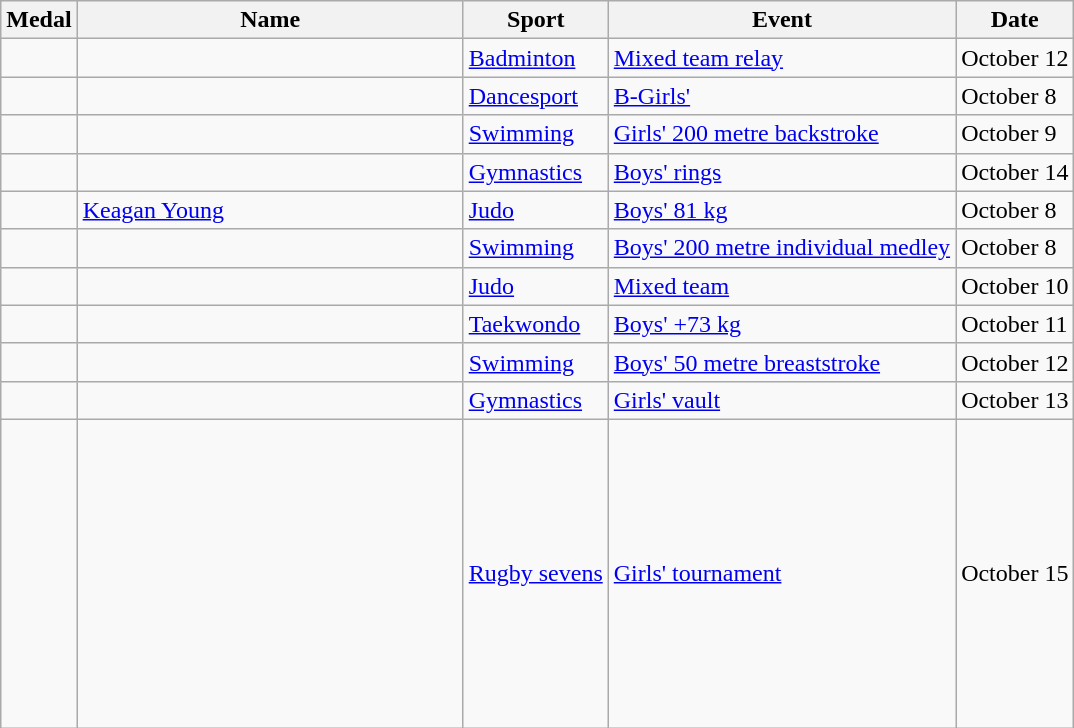<table class="wikitable sortable">
<tr>
<th>Medal</th>
<th style="width:250px;">Name</th>
<th>Sport</th>
<th>Event</th>
<th>Date</th>
</tr>
<tr>
<td></td>
<td><em></em></td>
<td><a href='#'>Badminton</a></td>
<td><a href='#'>Mixed team relay</a></td>
<td>October 12</td>
</tr>
<tr>
<td></td>
<td></td>
<td><a href='#'>Dancesport</a></td>
<td><a href='#'>B-Girls'</a></td>
<td>October 8</td>
</tr>
<tr>
<td></td>
<td></td>
<td><a href='#'>Swimming</a></td>
<td><a href='#'>Girls' 200 metre backstroke</a></td>
<td>October 9</td>
</tr>
<tr>
<td></td>
<td></td>
<td><a href='#'>Gymnastics</a></td>
<td><a href='#'>Boys' rings</a></td>
<td>October 14</td>
</tr>
<tr>
<td></td>
<td><a href='#'>Keagan Young</a></td>
<td><a href='#'>Judo</a></td>
<td><a href='#'>Boys' 81 kg</a></td>
<td>October 8</td>
</tr>
<tr>
<td></td>
<td></td>
<td><a href='#'>Swimming</a></td>
<td><a href='#'>Boys' 200 metre individual medley</a></td>
<td>October 8</td>
</tr>
<tr>
<td></td>
<td><em></em></td>
<td><a href='#'>Judo</a></td>
<td><a href='#'>Mixed team</a></td>
<td>October 10</td>
</tr>
<tr>
<td></td>
<td></td>
<td><a href='#'>Taekwondo</a></td>
<td><a href='#'>Boys' +73 kg</a></td>
<td>October 11</td>
</tr>
<tr>
<td></td>
<td></td>
<td><a href='#'>Swimming</a></td>
<td><a href='#'>Boys' 50 metre breaststroke</a></td>
<td>October 12</td>
</tr>
<tr>
<td></td>
<td></td>
<td><a href='#'>Gymnastics</a></td>
<td><a href='#'>Girls' vault</a></td>
<td>October 13</td>
</tr>
<tr>
<td></td>
<td><br><br><br><br><br><br><br><br><br><br><br></td>
<td><a href='#'>Rugby sevens</a></td>
<td><a href='#'>Girls' tournament</a></td>
<td>October 15</td>
</tr>
</table>
